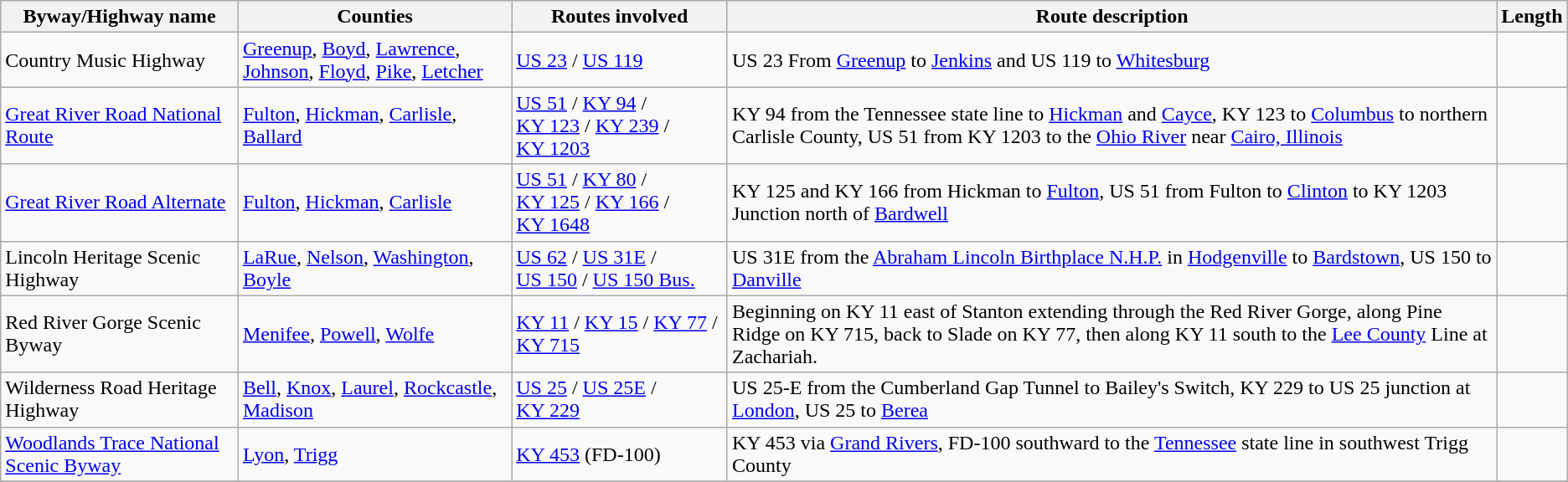<table class="wikitable">
<tr>
<th>Byway/Highway name</th>
<th>Counties</th>
<th>Routes involved</th>
<th>Route description</th>
<th>Length</th>
</tr>
<tr>
<td>Country Music Highway</td>
<td><a href='#'>Greenup</a>, <a href='#'>Boyd</a>, <a href='#'>Lawrence</a>, <a href='#'>Johnson</a>, <a href='#'>Floyd</a>, <a href='#'>Pike</a>, <a href='#'>Letcher</a></td>
<td><a href='#'>US 23</a> / <a href='#'>US 119</a></td>
<td>US 23 From <a href='#'>Greenup</a> to <a href='#'>Jenkins</a> and US 119 to <a href='#'>Whitesburg</a></td>
<td></td>
</tr>
<tr>
<td><a href='#'>Great River Road National Route</a></td>
<td><a href='#'>Fulton</a>, <a href='#'>Hickman</a>, <a href='#'>Carlisle</a>, <a href='#'>Ballard</a></td>
<td><a href='#'>US 51</a> / <a href='#'>KY 94</a> / <a href='#'>KY 123</a> / <a href='#'>KY 239</a> / <a href='#'>KY 1203</a></td>
<td>KY 94 from the Tennessee state line to <a href='#'>Hickman</a> and <a href='#'>Cayce</a>, KY 123 to <a href='#'>Columbus</a> to northern Carlisle County, US 51 from KY 1203 to the <a href='#'>Ohio River</a> near <a href='#'>Cairo, Illinois</a></td>
<td></td>
</tr>
<tr>
<td><a href='#'>Great River Road Alternate</a></td>
<td><a href='#'>Fulton</a>, <a href='#'>Hickman</a>, <a href='#'>Carlisle</a></td>
<td><a href='#'>US 51</a> / <a href='#'>KY 80</a> / <a href='#'>KY 125</a> / <a href='#'>KY 166</a> / <a href='#'>KY 1648</a></td>
<td>KY 125 and KY 166 from Hickman to <a href='#'>Fulton</a>, US 51 from Fulton to <a href='#'>Clinton</a> to KY 1203 Junction north of <a href='#'>Bardwell</a></td>
<td></td>
</tr>
<tr>
<td>Lincoln Heritage Scenic Highway</td>
<td><a href='#'>LaRue</a>, <a href='#'>Nelson</a>, <a href='#'>Washington</a>, <a href='#'>Boyle</a></td>
<td><a href='#'>US 62</a> / <a href='#'>US 31E</a> / <a href='#'>US 150</a> / <a href='#'>US 150 Bus.</a></td>
<td>US 31E from the <a href='#'>Abraham Lincoln Birthplace N.H.P.</a> in <a href='#'>Hodgenville</a> to <a href='#'>Bardstown</a>, US 150 to <a href='#'>Danville</a></td>
<td></td>
</tr>
<tr>
<td>Red River Gorge Scenic Byway </td>
<td><a href='#'>Menifee</a>, <a href='#'>Powell</a>, <a href='#'>Wolfe</a></td>
<td><a href='#'>KY 11</a> / <a href='#'>KY 15</a> / <a href='#'>KY 77</a> / <a href='#'>KY 715</a></td>
<td>Beginning on KY 11 east of Stanton extending through the Red River Gorge, along Pine Ridge on KY 715, back to Slade on KY 77, then along KY 11 south to the <a href='#'>Lee County</a> Line at Zachariah.</td>
<td></td>
</tr>
<tr>
<td>Wilderness Road Heritage Highway</td>
<td><a href='#'>Bell</a>, <a href='#'>Knox</a>, <a href='#'>Laurel</a>, <a href='#'>Rockcastle</a>, <a href='#'>Madison</a></td>
<td><a href='#'>US 25</a> / <a href='#'>US 25E</a> / <a href='#'>KY 229</a></td>
<td>US 25-E from the Cumberland Gap Tunnel to Bailey's Switch, KY 229 to US 25 junction at <a href='#'>London</a>, US 25 to <a href='#'>Berea</a></td>
<td></td>
</tr>
<tr>
<td><a href='#'>Woodlands Trace National Scenic Byway</a></td>
<td><a href='#'>Lyon</a>, <a href='#'>Trigg</a></td>
<td><a href='#'>KY 453</a> (FD-100)</td>
<td>KY 453 via <a href='#'>Grand Rivers</a>, FD-100 southward to the <a href='#'>Tennessee</a> state line in southwest Trigg County</td>
<td><br></td>
</tr>
<tr>
</tr>
</table>
